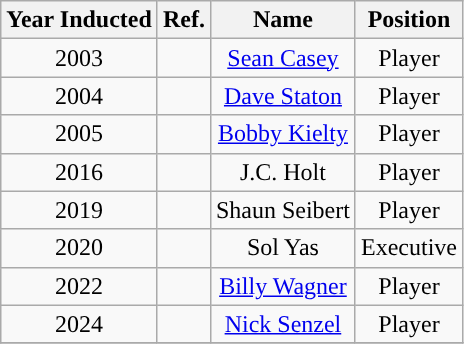<table class="wikitable" style="text-align:center">
<tr>
<th>Year Inducted</th>
<th>Ref.</th>
<th>Name</th>
<th>Position</th>
</tr>
<tr>
<td>2003</td>
<td></td>
<td><a href='#'>Sean Casey</a></td>
<td>Player</td>
</tr>
<tr>
<td>2004</td>
<td></td>
<td><a href='#'>Dave Staton</a></td>
<td>Player</td>
</tr>
<tr>
<td>2005</td>
<td></td>
<td><a href='#'>Bobby Kielty</a></td>
<td>Player</td>
</tr>
<tr>
<td>2016</td>
<td></td>
<td>J.C. Holt</td>
<td>Player</td>
</tr>
<tr>
<td>2019</td>
<td></td>
<td>Shaun Seibert</td>
<td>Player</td>
</tr>
<tr>
<td>2020</td>
<td></td>
<td>Sol Yas</td>
<td>Executive</td>
</tr>
<tr>
<td>2022</td>
<td></td>
<td><a href='#'>Billy Wagner</a></td>
<td>Player</td>
</tr>
<tr>
<td>2024</td>
<td></td>
<td><a href='#'>Nick Senzel</a></td>
<td>Player</td>
</tr>
<tr>
</tr>
</table>
